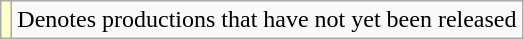<table class="wikitable">
<tr>
<td style="background:#FFFFCC;"></td>
<td>Denotes productions that have not yet been released</td>
</tr>
</table>
